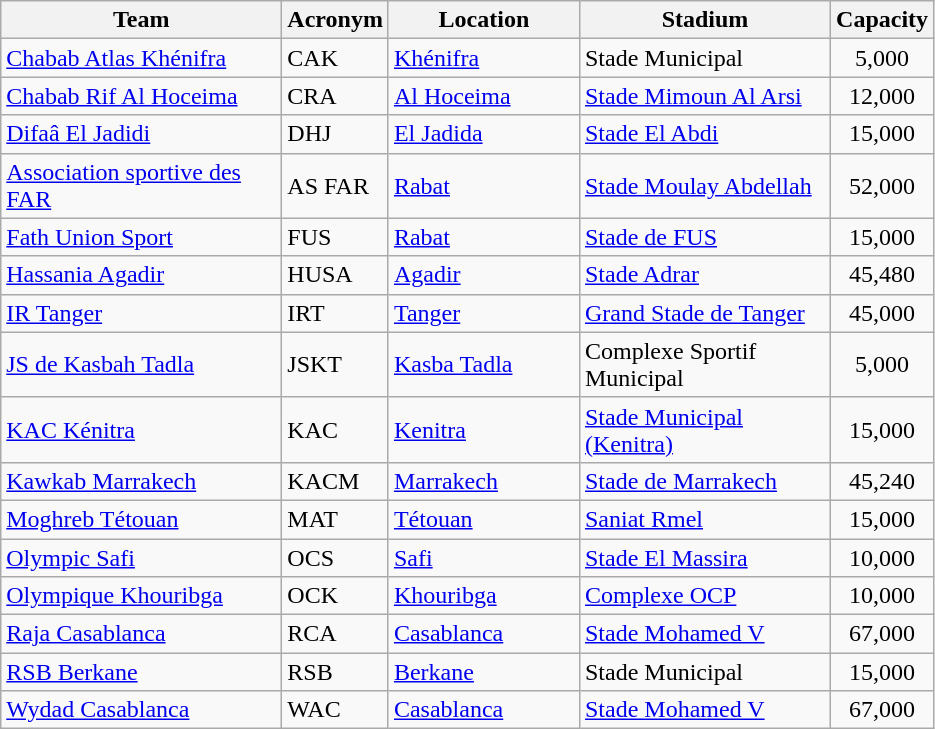<table class="wikitable sortable">
<tr>
<th width="180px">Team</th>
<th width="45px">Acronym</th>
<th width="120px">Location</th>
<th width="160px">Stadium</th>
<th>Capacity</th>
</tr>
<tr>
<td><a href='#'>Chabab Atlas Khénifra</a></td>
<td>CAK</td>
<td><a href='#'>Khénifra</a></td>
<td>Stade Municipal</td>
<td align="center">5,000</td>
</tr>
<tr>
<td><a href='#'>Chabab Rif Al Hoceima</a></td>
<td>CRA</td>
<td><a href='#'>Al Hoceima</a></td>
<td><a href='#'>Stade Mimoun Al Arsi</a></td>
<td align="center">12,000</td>
</tr>
<tr>
<td><a href='#'>Difaâ El Jadidi</a></td>
<td>DHJ</td>
<td><a href='#'>El Jadida</a></td>
<td><a href='#'>Stade El Abdi</a></td>
<td align="center">15,000</td>
</tr>
<tr>
<td><a href='#'>Association sportive des FAR</a></td>
<td>AS FAR</td>
<td><a href='#'>Rabat</a></td>
<td><a href='#'>Stade Moulay Abdellah</a></td>
<td align="center">52,000</td>
</tr>
<tr>
<td><a href='#'>Fath Union Sport</a></td>
<td>FUS</td>
<td><a href='#'>Rabat</a></td>
<td><a href='#'>Stade de FUS</a></td>
<td align="center">15,000</td>
</tr>
<tr>
<td><a href='#'>Hassania Agadir</a></td>
<td>HUSA</td>
<td><a href='#'>Agadir</a></td>
<td><a href='#'>Stade Adrar</a></td>
<td align="center">45,480</td>
</tr>
<tr>
<td><a href='#'>IR Tanger</a></td>
<td>IRT</td>
<td><a href='#'>Tanger</a></td>
<td><a href='#'>Grand Stade de Tanger</a></td>
<td align="center">45,000</td>
</tr>
<tr>
<td><a href='#'>JS de Kasbah Tadla</a></td>
<td>JSKT</td>
<td><a href='#'>Kasba Tadla</a></td>
<td>Complexe Sportif Municipal</td>
<td align="center">5,000</td>
</tr>
<tr>
<td><a href='#'>KAC Kénitra</a></td>
<td>KAC</td>
<td><a href='#'>Kenitra</a></td>
<td><a href='#'>Stade Municipal (Kenitra)</a></td>
<td align="center">15,000</td>
</tr>
<tr>
<td><a href='#'>Kawkab Marrakech</a></td>
<td>KACM</td>
<td><a href='#'>Marrakech</a></td>
<td><a href='#'>Stade de Marrakech</a></td>
<td align="center">45,240</td>
</tr>
<tr>
<td><a href='#'>Moghreb Tétouan</a></td>
<td>MAT</td>
<td><a href='#'>Tétouan</a></td>
<td><a href='#'>Saniat Rmel</a></td>
<td align="center">15,000</td>
</tr>
<tr>
<td><a href='#'>Olympic Safi</a></td>
<td>OCS</td>
<td><a href='#'>Safi</a></td>
<td><a href='#'>Stade El Massira</a></td>
<td align="center">10,000</td>
</tr>
<tr>
<td><a href='#'>Olympique Khouribga</a></td>
<td>OCK</td>
<td><a href='#'>Khouribga</a></td>
<td><a href='#'>Complexe OCP</a></td>
<td align="center">10,000</td>
</tr>
<tr>
<td><a href='#'>Raja Casablanca</a></td>
<td>RCA</td>
<td><a href='#'>Casablanca</a></td>
<td><a href='#'>Stade Mohamed V</a></td>
<td align="center">67,000</td>
</tr>
<tr>
<td><a href='#'>RSB Berkane</a></td>
<td>RSB</td>
<td><a href='#'>Berkane</a></td>
<td>Stade Municipal</td>
<td align="center">15,000</td>
</tr>
<tr>
<td><a href='#'>Wydad Casablanca</a></td>
<td>WAC</td>
<td><a href='#'>Casablanca</a></td>
<td><a href='#'>Stade Mohamed V</a></td>
<td align="center">67,000</td>
</tr>
</table>
